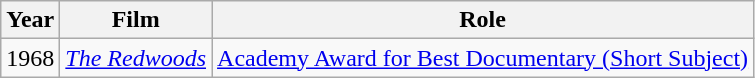<table class="wikitable">
<tr>
<th>Year</th>
<th>Film</th>
<th>Role</th>
</tr>
<tr>
<td>1968</td>
<td><em><a href='#'>The Redwoods</a></em></td>
<td><a href='#'>Academy Award for Best Documentary (Short Subject)</a></td>
</tr>
</table>
